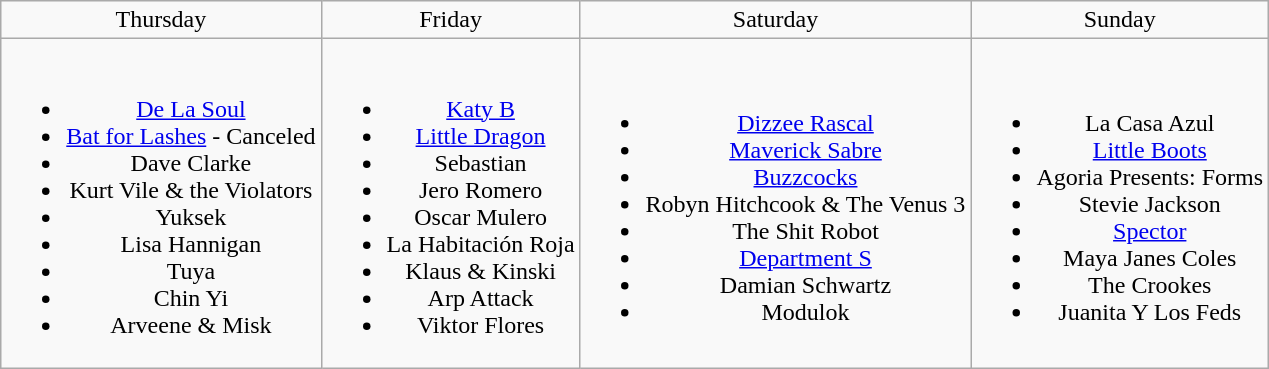<table class="wikitable plainrowheaders" style="text-align:center;" border="1">
<tr>
<td>Thursday</td>
<td>Friday</td>
<td>Saturday</td>
<td>Sunday</td>
</tr>
<tr>
<td><br><ul><li><a href='#'>De La Soul</a></li><li><a href='#'>Bat for Lashes</a> - Canceled</li><li>Dave Clarke</li><li>Kurt Vile & the Violators</li><li>Yuksek</li><li>Lisa Hannigan</li><li>Tuya</li><li>Chin Yi</li><li>Arveene & Misk</li></ul></td>
<td><br><ul><li><a href='#'>Katy B</a></li><li><a href='#'>Little Dragon</a></li><li>Sebastian</li><li>Jero Romero</li><li>Oscar Mulero</li><li>La Habitación Roja</li><li>Klaus & Kinski</li><li>Arp Attack</li><li>Viktor Flores</li></ul></td>
<td><br><ul><li><a href='#'>Dizzee Rascal</a></li><li><a href='#'>Maverick Sabre</a></li><li><a href='#'>Buzzcocks</a></li><li>Robyn Hitchcook & The Venus 3</li><li>The Shit Robot</li><li><a href='#'>Department S</a></li><li>Damian Schwartz</li><li>Modulok</li></ul></td>
<td><br><ul><li>La Casa Azul</li><li><a href='#'>Little Boots</a></li><li>Agoria Presents: Forms</li><li>Stevie Jackson</li><li><a href='#'>Spector</a></li><li>Maya Janes Coles</li><li>The Crookes</li><li>Juanita Y Los Feds</li></ul></td>
</tr>
</table>
